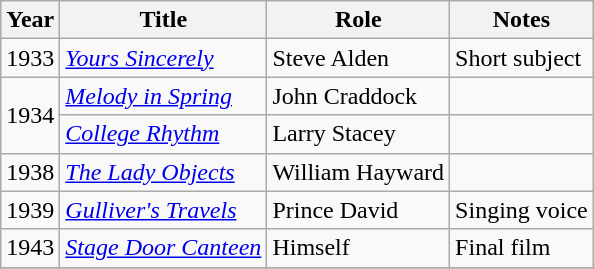<table class="wikitable">
<tr>
<th>Year</th>
<th>Title</th>
<th>Role</th>
<th>Notes</th>
</tr>
<tr>
<td>1933</td>
<td><em><a href='#'>Yours Sincerely</a></em></td>
<td>Steve Alden</td>
<td>Short subject</td>
</tr>
<tr>
<td rowspan=2>1934</td>
<td><em><a href='#'>Melody in Spring</a></em></td>
<td>John Craddock</td>
<td></td>
</tr>
<tr>
<td><em><a href='#'>College Rhythm</a></em></td>
<td>Larry Stacey</td>
<td></td>
</tr>
<tr>
<td>1938</td>
<td><em><a href='#'>The Lady Objects</a></em></td>
<td>William Hayward</td>
<td></td>
</tr>
<tr>
<td>1939</td>
<td><em><a href='#'>Gulliver's Travels</a></em></td>
<td>Prince David</td>
<td>Singing voice</td>
</tr>
<tr>
<td>1943</td>
<td><em><a href='#'>Stage Door Canteen</a></em></td>
<td>Himself</td>
<td>Final film</td>
</tr>
<tr>
</tr>
</table>
